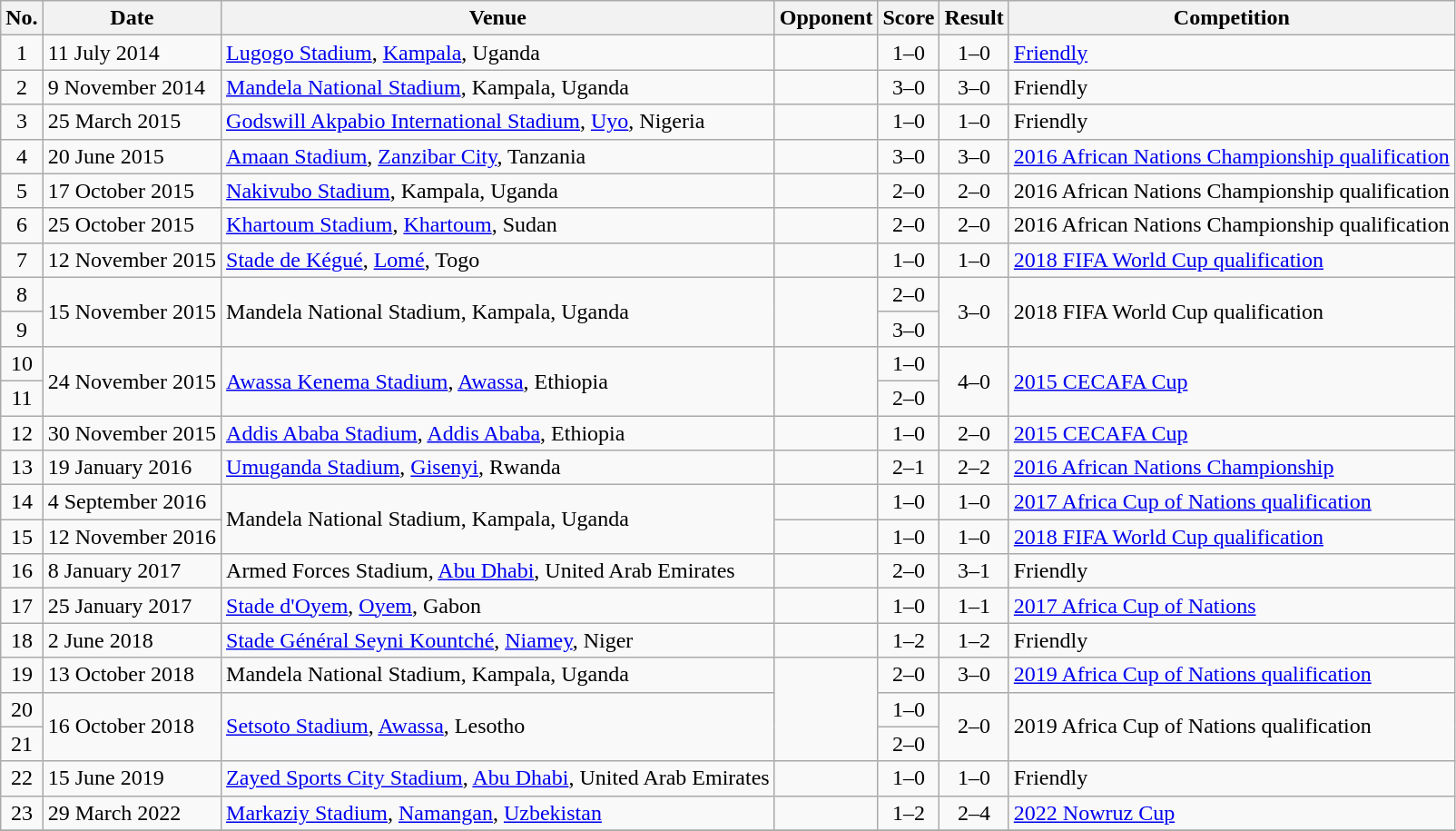<table class="wikitable sortable">
<tr>
<th scope="col">No.</th>
<th scope="col">Date</th>
<th scope="col">Venue</th>
<th scope="col">Opponent</th>
<th scope="col">Score</th>
<th scope="col">Result</th>
<th scope="col">Competition</th>
</tr>
<tr>
<td align="center">1</td>
<td>11 July 2014</td>
<td><a href='#'>Lugogo Stadium</a>, <a href='#'>Kampala</a>, Uganda</td>
<td></td>
<td align="center">1–0</td>
<td align="center">1–0</td>
<td><a href='#'>Friendly</a></td>
</tr>
<tr>
<td align="center">2</td>
<td>9 November 2014</td>
<td><a href='#'>Mandela National Stadium</a>, Kampala, Uganda</td>
<td></td>
<td align="center">3–0</td>
<td align="center">3–0</td>
<td>Friendly</td>
</tr>
<tr>
<td align="center">3</td>
<td>25 March 2015</td>
<td><a href='#'>Godswill Akpabio International Stadium</a>, <a href='#'>Uyo</a>, Nigeria</td>
<td></td>
<td align="center">1–0</td>
<td align="center">1–0</td>
<td>Friendly</td>
</tr>
<tr>
<td align="center">4</td>
<td>20 June 2015</td>
<td><a href='#'>Amaan Stadium</a>, <a href='#'>Zanzibar City</a>, Tanzania</td>
<td></td>
<td align="center">3–0</td>
<td align="center">3–0</td>
<td><a href='#'>2016 African Nations Championship qualification</a></td>
</tr>
<tr>
<td align="center">5</td>
<td>17 October 2015</td>
<td><a href='#'>Nakivubo Stadium</a>, Kampala, Uganda</td>
<td></td>
<td align="center">2–0</td>
<td align="center">2–0</td>
<td>2016 African Nations Championship qualification</td>
</tr>
<tr>
<td align="center">6</td>
<td>25 October 2015</td>
<td><a href='#'>Khartoum Stadium</a>, <a href='#'>Khartoum</a>, Sudan</td>
<td></td>
<td align="center">2–0</td>
<td align="center">2–0</td>
<td>2016 African Nations Championship qualification</td>
</tr>
<tr>
<td align="center">7</td>
<td>12 November 2015</td>
<td><a href='#'>Stade de Kégué</a>, <a href='#'>Lomé</a>, Togo</td>
<td></td>
<td align="center">1–0</td>
<td align="center">1–0</td>
<td><a href='#'>2018 FIFA World Cup qualification</a></td>
</tr>
<tr>
<td align="center">8</td>
<td rowspan="2">15 November 2015</td>
<td rowspan="2">Mandela National Stadium, Kampala, Uganda</td>
<td rowspan="2"></td>
<td align="center">2–0</td>
<td rowspan="2" style="text-align:center">3–0</td>
<td rowspan="2">2018 FIFA World Cup qualification</td>
</tr>
<tr>
<td align="center">9</td>
<td align="center">3–0</td>
</tr>
<tr>
<td align="center">10</td>
<td rowspan="2">24 November 2015</td>
<td rowspan="2"><a href='#'>Awassa Kenema Stadium</a>, <a href='#'>Awassa</a>, Ethiopia</td>
<td rowspan="2"></td>
<td align="center">1–0</td>
<td rowspan="2" style="text-align:center">4–0</td>
<td rowspan="2"><a href='#'>2015 CECAFA Cup</a></td>
</tr>
<tr>
<td align="center">11</td>
<td align="center">2–0</td>
</tr>
<tr>
<td align="center">12</td>
<td>30 November 2015</td>
<td><a href='#'>Addis Ababa Stadium</a>, <a href='#'>Addis Ababa</a>, Ethiopia</td>
<td></td>
<td align="center">1–0</td>
<td align="center">2–0</td>
<td><a href='#'>2015 CECAFA Cup</a></td>
</tr>
<tr>
<td align="center">13</td>
<td>19 January 2016</td>
<td><a href='#'>Umuganda Stadium</a>, <a href='#'>Gisenyi</a>, Rwanda</td>
<td></td>
<td align="center">2–1</td>
<td align="center">2–2</td>
<td><a href='#'>2016 African Nations Championship</a></td>
</tr>
<tr>
<td align="center">14</td>
<td>4 September 2016</td>
<td rowspan=2>Mandela National Stadium, Kampala, Uganda</td>
<td></td>
<td align="center">1–0</td>
<td align="center">1–0</td>
<td><a href='#'>2017 Africa Cup of Nations qualification</a></td>
</tr>
<tr>
<td align="center">15</td>
<td>12 November 2016</td>
<td></td>
<td align="center">1–0</td>
<td align="center">1–0</td>
<td><a href='#'>2018 FIFA World Cup qualification</a></td>
</tr>
<tr>
<td align="center">16</td>
<td>8 January 2017</td>
<td>Armed Forces Stadium, <a href='#'>Abu Dhabi</a>, United Arab Emirates</td>
<td></td>
<td align="center">2–0</td>
<td align="center">3–1</td>
<td>Friendly</td>
</tr>
<tr>
<td align="center">17</td>
<td>25 January 2017</td>
<td><a href='#'>Stade d'Oyem</a>, <a href='#'>Oyem</a>, Gabon</td>
<td></td>
<td align="center">1–0</td>
<td align="center">1–1</td>
<td><a href='#'>2017 Africa Cup of Nations</a></td>
</tr>
<tr>
<td align="center">18</td>
<td>2 June 2018</td>
<td><a href='#'>Stade Général Seyni Kountché</a>, <a href='#'>Niamey</a>, Niger</td>
<td></td>
<td align="center">1–2</td>
<td align="center">1–2</td>
<td>Friendly</td>
</tr>
<tr>
<td align="center">19</td>
<td>13 October 2018</td>
<td>Mandela National Stadium, Kampala, Uganda</td>
<td rowspan=3></td>
<td align="center">2–0</td>
<td align="center">3–0</td>
<td><a href='#'>2019 Africa Cup of Nations qualification</a></td>
</tr>
<tr>
<td align="center">20</td>
<td rowspan="2">16 October 2018</td>
<td rowspan="2"><a href='#'>Setsoto Stadium</a>, <a href='#'>Awassa</a>, Lesotho</td>
<td align="center">1–0</td>
<td rowspan="2" style="text-align:center">2–0</td>
<td rowspan="2">2019 Africa Cup of Nations qualification</td>
</tr>
<tr>
<td align="center">21</td>
<td align="center">2–0</td>
</tr>
<tr>
<td align="center">22</td>
<td>15 June 2019</td>
<td><a href='#'>Zayed Sports City Stadium</a>, <a href='#'>Abu Dhabi</a>, United Arab Emirates</td>
<td></td>
<td align="center">1–0</td>
<td align="center">1–0</td>
<td>Friendly</td>
</tr>
<tr>
<td align="center">23</td>
<td>29 March 2022</td>
<td><a href='#'>Markaziy Stadium</a>, <a href='#'>Namangan</a>, <a href='#'>Uzbekistan</a></td>
<td></td>
<td align="center">1–2</td>
<td align="center">2–4</td>
<td><a href='#'>2022 Nowruz Cup</a></td>
</tr>
<tr>
</tr>
</table>
